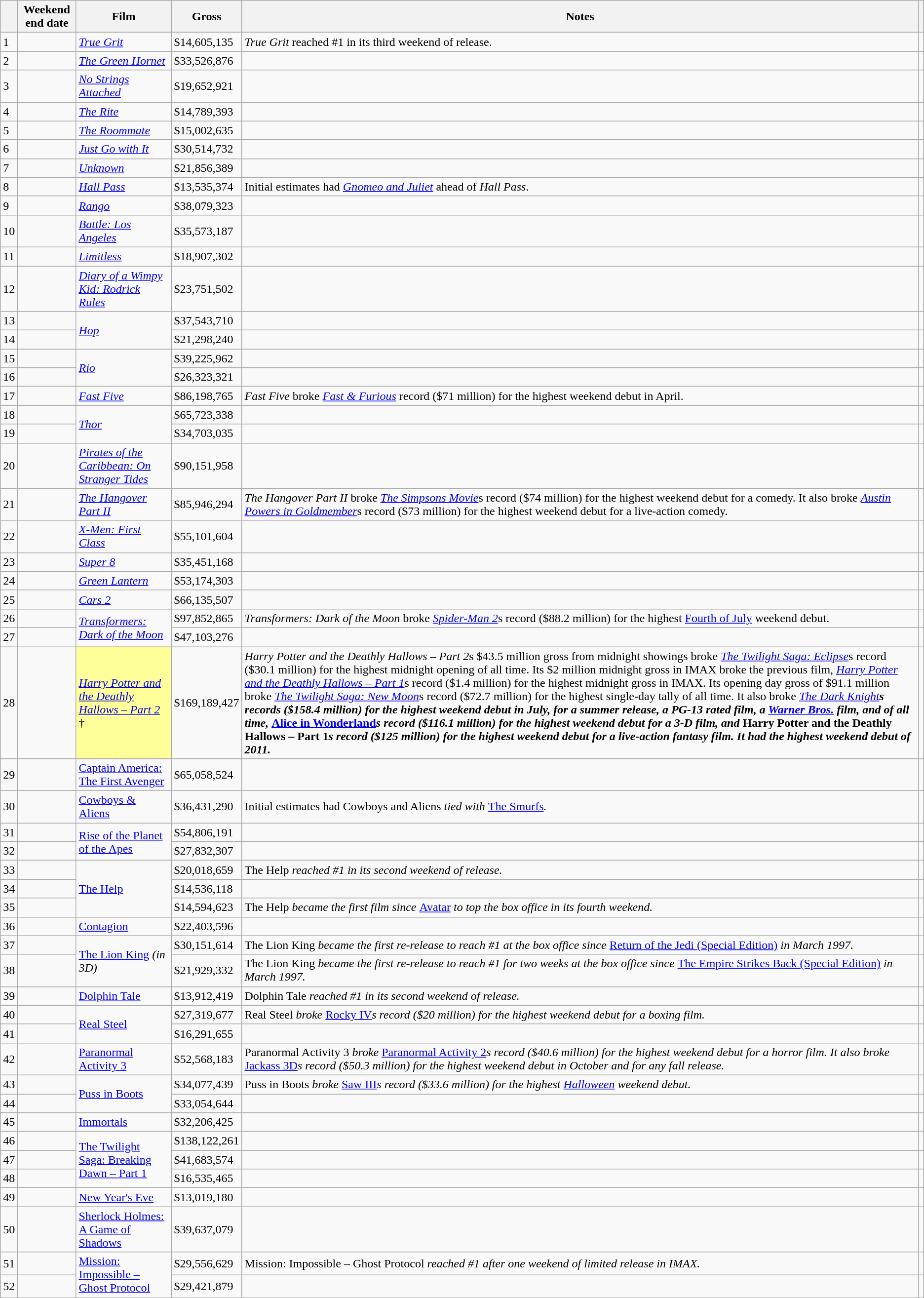<table class="wikitable sortable">
<tr>
<th></th>
<th>Weekend end date</th>
<th>Film</th>
<th>Gross</th>
<th>Notes</th>
<th class="unsortable"></th>
</tr>
<tr>
<td>1</td>
<td></td>
<td><em><a href='#'>True Grit</a></em></td>
<td>$14,605,135</td>
<td><em>True Grit</em> reached #1 in its third weekend of release.</td>
<td></td>
</tr>
<tr>
<td>2</td>
<td></td>
<td><em><a href='#'>The Green Hornet</a></em></td>
<td>$33,526,876</td>
<td></td>
<td></td>
</tr>
<tr>
<td>3</td>
<td></td>
<td><em><a href='#'>No Strings Attached</a></em></td>
<td>$19,652,921</td>
<td></td>
<td></td>
</tr>
<tr>
<td>4</td>
<td></td>
<td><em><a href='#'>The Rite</a></em></td>
<td>$14,789,393</td>
<td></td>
<td></td>
</tr>
<tr>
<td>5</td>
<td></td>
<td><em><a href='#'>The Roommate</a></em></td>
<td>$15,002,635</td>
<td></td>
<td></td>
</tr>
<tr>
<td>6</td>
<td></td>
<td><em><a href='#'>Just Go with It</a></em></td>
<td>$30,514,732</td>
<td></td>
<td></td>
</tr>
<tr>
<td>7</td>
<td></td>
<td><em><a href='#'>Unknown</a></em></td>
<td>$21,856,389</td>
<td></td>
<td></td>
</tr>
<tr>
<td>8</td>
<td></td>
<td><em><a href='#'>Hall Pass</a></em></td>
<td>$13,535,374</td>
<td>Initial estimates had <em><a href='#'>Gnomeo and Juliet</a></em> ahead of <em>Hall Pass</em>.</td>
<td></td>
</tr>
<tr>
<td>9</td>
<td></td>
<td><em><a href='#'>Rango</a></em></td>
<td>$38,079,323</td>
<td></td>
<td></td>
</tr>
<tr>
<td>10</td>
<td></td>
<td><em><a href='#'>Battle: Los Angeles</a></em></td>
<td>$35,573,187</td>
<td></td>
<td></td>
</tr>
<tr>
<td>11</td>
<td></td>
<td><em><a href='#'>Limitless</a></em></td>
<td>$18,907,302</td>
<td></td>
<td></td>
</tr>
<tr>
<td>12</td>
<td></td>
<td><em><a href='#'>Diary of a Wimpy Kid: Rodrick Rules</a></em></td>
<td>$23,751,502</td>
<td></td>
<td></td>
</tr>
<tr>
<td>13</td>
<td></td>
<td rowspan="2"><em><a href='#'>Hop</a></em></td>
<td>$37,543,710</td>
<td></td>
<td></td>
</tr>
<tr>
<td>14</td>
<td></td>
<td>$21,298,240</td>
<td></td>
<td></td>
</tr>
<tr>
<td>15</td>
<td></td>
<td rowspan="2"><em><a href='#'>Rio</a></em></td>
<td>$39,225,962</td>
<td></td>
<td></td>
</tr>
<tr>
<td>16</td>
<td></td>
<td>$26,323,321</td>
<td></td>
<td></td>
</tr>
<tr>
<td>17</td>
<td></td>
<td><em><a href='#'>Fast Five</a></em></td>
<td>$86,198,765</td>
<td><em>Fast Five</em> broke <em><a href='#'>Fast & Furious</a></em> record ($71 million) for the highest weekend debut in April.</td>
<td></td>
</tr>
<tr>
<td>18</td>
<td></td>
<td rowspan="2"><em><a href='#'>Thor</a></em></td>
<td>$65,723,338</td>
<td></td>
<td></td>
</tr>
<tr>
<td>19</td>
<td></td>
<td>$34,703,035</td>
<td></td>
<td></td>
</tr>
<tr>
<td>20</td>
<td></td>
<td><em><a href='#'>Pirates of the Caribbean: On Stranger Tides</a></em></td>
<td>$90,151,958</td>
<td></td>
<td></td>
</tr>
<tr>
<td>21</td>
<td></td>
<td><em><a href='#'>The Hangover Part II</a></em></td>
<td>$85,946,294</td>
<td><em>The Hangover Part II</em> broke <em><a href='#'>The Simpsons Movie</a></em>s record ($74 million) for the highest weekend debut for a comedy. It also broke <em><a href='#'>Austin Powers in Goldmember</a></em>s record ($73 million) for the highest weekend debut for a live-action comedy.</td>
<td></td>
</tr>
<tr>
<td>22</td>
<td></td>
<td><em><a href='#'>X-Men: First Class</a></em></td>
<td>$55,101,604</td>
<td></td>
<td></td>
</tr>
<tr>
<td>23</td>
<td></td>
<td><em><a href='#'>Super 8</a></em></td>
<td>$35,451,168</td>
<td></td>
<td></td>
</tr>
<tr>
<td>24</td>
<td></td>
<td><em><a href='#'>Green Lantern</a></em></td>
<td>$53,174,303</td>
<td></td>
<td></td>
</tr>
<tr>
<td>25</td>
<td></td>
<td><em><a href='#'>Cars 2</a></em></td>
<td>$66,135,507</td>
<td></td>
<td></td>
</tr>
<tr>
<td>26</td>
<td></td>
<td rowspan="2"><em><a href='#'>Transformers: Dark of the Moon</a></em></td>
<td>$97,852,865</td>
<td><em>Transformers: Dark of the Moon</em> broke <em><a href='#'>Spider-Man 2</a></em>s record ($88.2 million) for the highest <a href='#'>Fourth of July</a> weekend debut.</td>
<td></td>
</tr>
<tr>
<td>27</td>
<td></td>
<td>$47,103,276</td>
<td></td>
<td></td>
</tr>
<tr>
<td>28</td>
<td></td>
<td style="background-color:#FFFF99"><em><a href='#'>Harry Potter and the Deathly Hallows – Part 2</a></em> †</td>
<td>$169,189,427</td>
<td><em>Harry Potter and the Deathly Hallows – Part 2</em>s $43.5 million gross from midnight showings broke <em><a href='#'>The Twilight Saga: Eclipse</a></em>s record ($30.1 million) for the highest midnight opening of all time. Its $2 million midnight gross in IMAX broke the previous film, <em><a href='#'>Harry Potter and the Deathly Hallows – Part 1</a></em>s record ($1.4 million) for the highest midnight gross in IMAX. Its opening day gross of $91.1 million broke <em><a href='#'>The Twilight Saga: New Moon</a></em>s record ($72.7 million) for the highest single-day tally of all time. It also broke <em><a href='#'>The Dark Knight</a><strong>s records ($158.4 million) for the highest weekend debut in July, for a summer release, a PG-13 rated film, a <a href='#'>Warner Bros.</a> film, and of all time, </em><a href='#'>Alice in Wonderland</a><em>s record ($116.1 million) for the highest weekend debut for a 3-D film, and </em>Harry Potter and the Deathly Hallows – Part 1<em>s record ($125 million) for the highest weekend debut for a live-action fantasy film. It had the highest weekend debut of 2011.</td>
<td></td>
</tr>
<tr>
<td>29</td>
<td></td>
<td></em><a href='#'>Captain America: The First Avenger</a><em></td>
<td>$65,058,524</td>
<td></td>
<td></td>
</tr>
<tr>
<td>30</td>
<td></td>
<td></em><a href='#'>Cowboys & Aliens</a><em></td>
<td>$36,431,290</td>
<td>Initial estimates had </em>Cowboys and Aliens<em> tied with </em><a href='#'>The Smurfs</a><em>.</td>
<td></td>
</tr>
<tr>
<td>31</td>
<td></td>
<td rowspan="2"></em><a href='#'>Rise of the Planet of the Apes</a><em></td>
<td>$54,806,191</td>
<td></td>
<td></td>
</tr>
<tr>
<td>32</td>
<td></td>
<td>$27,832,307</td>
<td></td>
<td></td>
</tr>
<tr>
<td>33</td>
<td></td>
<td rowspan="3"></em><a href='#'>The Help</a><em></td>
<td>$20,018,659</td>
<td></em>The Help<em> reached #1 in its second weekend of release.</td>
<td></td>
</tr>
<tr>
<td>34</td>
<td></td>
<td>$14,536,118</td>
<td></td>
<td></td>
</tr>
<tr>
<td>35</td>
<td></td>
<td>$14,594,623</td>
<td></em>The Help<em> became the first film since </em><a href='#'>Avatar</a><em> to top the box office in its fourth weekend.</td>
<td></td>
</tr>
<tr>
<td>36</td>
<td></td>
<td></em><a href='#'>Contagion</a><em></td>
<td>$22,403,596</td>
<td></td>
<td></td>
</tr>
<tr>
<td>37</td>
<td></td>
<td rowspan="2"></em><a href='#'>The Lion King</a><em> (in 3D)</td>
<td>$30,151,614</td>
<td></em>The Lion King<em> became the first re-release to reach #1 at the box office since </em><a href='#'>Return of the Jedi (Special Edition)</a><em> in March 1997.</td>
<td></td>
</tr>
<tr>
<td>38</td>
<td></td>
<td>$21,929,332</td>
<td></em>The Lion King<em> became the first re-release to reach #1 for two weeks at the box office since </em><a href='#'>The Empire Strikes Back (Special Edition)</a><em> in March 1997.</td>
<td></td>
</tr>
<tr>
<td>39</td>
<td></td>
<td></em><a href='#'>Dolphin Tale</a><em></td>
<td>$13,912,419</td>
<td></em>Dolphin Tale<em> reached #1 in its second weekend of release.</td>
<td></td>
</tr>
<tr>
<td>40</td>
<td></td>
<td rowspan="2"></em><a href='#'>Real Steel</a><em></td>
<td>$27,319,677</td>
<td></em>Real Steel<em> broke </em><a href='#'>Rocky IV</a><em>s record ($20 million) for the highest weekend debut for a boxing film.</td>
<td></td>
</tr>
<tr>
<td>41</td>
<td></td>
<td>$16,291,655</td>
<td></td>
<td></td>
</tr>
<tr>
<td>42</td>
<td></td>
<td></em><a href='#'>Paranormal Activity 3</a><em></td>
<td>$52,568,183</td>
<td></em>Paranormal Activity 3<em> broke </em><a href='#'>Paranormal Activity 2</a><em>s record ($40.6 million) for the highest weekend debut for a horror film. It also broke </em><a href='#'>Jackass 3D</a><em>s record ($50.3 million) for the highest weekend debut in October and for any fall release.</td>
<td></td>
</tr>
<tr>
<td>43</td>
<td></td>
<td rowspan="2"></em><a href='#'>Puss in Boots</a><em></td>
<td>$34,077,439</td>
<td></em>Puss in Boots<em> broke </em><a href='#'>Saw III</a><em>s record ($33.6 million) for the highest <a href='#'>Halloween</a> weekend debut.</td>
<td></td>
</tr>
<tr>
<td>44</td>
<td></td>
<td>$33,054,644</td>
<td></td>
<td></td>
</tr>
<tr>
<td>45</td>
<td></td>
<td></em><a href='#'>Immortals</a><em></td>
<td>$32,206,425</td>
<td></td>
<td></td>
</tr>
<tr>
<td>46</td>
<td></td>
<td rowspan="3"></em><a href='#'>The Twilight Saga: Breaking Dawn – Part 1</a><em></td>
<td>$138,122,261</td>
<td></td>
<td></td>
</tr>
<tr>
<td>47</td>
<td></td>
<td>$41,683,574</td>
<td></td>
<td></td>
</tr>
<tr>
<td>48</td>
<td></td>
<td>$16,535,465</td>
<td></td>
<td></td>
</tr>
<tr>
<td>49</td>
<td></td>
<td></em><a href='#'>New Year's Eve</a><em></td>
<td>$13,019,180</td>
<td></td>
<td></td>
</tr>
<tr>
<td>50</td>
<td></td>
<td></em><a href='#'>Sherlock Holmes: A Game of Shadows</a><em></td>
<td>$39,637,079</td>
<td></td>
<td></td>
</tr>
<tr>
<td>51</td>
<td></td>
<td rowspan="2"></em><a href='#'>Mission: Impossible – Ghost Protocol</a><em></td>
<td>$29,556,629</td>
<td></em>Mission: Impossible – Ghost Protocol<em> reached #1 after one weekend of limited release in IMAX.</td>
<td></td>
</tr>
<tr>
<td>52</td>
<td></td>
<td>$29,421,879</td>
<td></td>
<td></td>
</tr>
<tr>
</tr>
</table>
